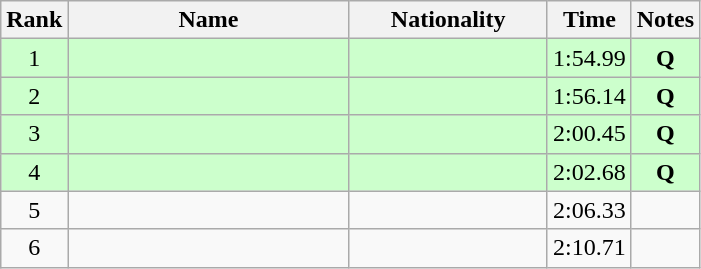<table class="wikitable sortable" style="text-align:center">
<tr>
<th>Rank</th>
<th style="width:180px">Name</th>
<th style="width:125px">Nationality</th>
<th>Time</th>
<th>Notes</th>
</tr>
<tr style="background:#cfc;">
<td>1</td>
<td style="text-align:left;"></td>
<td style="text-align:left;"></td>
<td>1:54.99</td>
<td><strong>Q</strong></td>
</tr>
<tr style="background:#cfc;">
<td>2</td>
<td style="text-align:left;"></td>
<td style="text-align:left;"></td>
<td>1:56.14</td>
<td><strong>Q</strong></td>
</tr>
<tr style="background:#cfc;">
<td>3</td>
<td style="text-align:left;"></td>
<td style="text-align:left;"></td>
<td>2:00.45</td>
<td><strong>Q</strong></td>
</tr>
<tr style="background:#cfc;">
<td>4</td>
<td style="text-align:left;"></td>
<td style="text-align:left;"></td>
<td>2:02.68</td>
<td><strong>Q</strong></td>
</tr>
<tr>
<td>5</td>
<td style="text-align:left;"></td>
<td style="text-align:left;"></td>
<td>2:06.33</td>
<td></td>
</tr>
<tr>
<td>6</td>
<td style="text-align:left;"></td>
<td style="text-align:left;"></td>
<td>2:10.71</td>
<td></td>
</tr>
</table>
